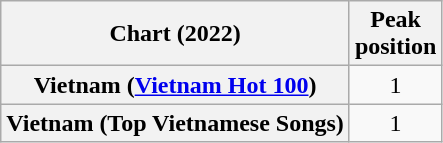<table class="wikitable sortable plainrowheaders" style="text-align:center">
<tr>
<th scope="col">Chart (2022)</th>
<th scope="col">Peak<br>position</th>
</tr>
<tr>
<th scope="row">Vietnam (<a href='#'>Vietnam Hot 100</a>)</th>
<td>1</td>
</tr>
<tr>
<th scope="row">Vietnam (Top Vietnamese Songs)</th>
<td>1</td>
</tr>
</table>
